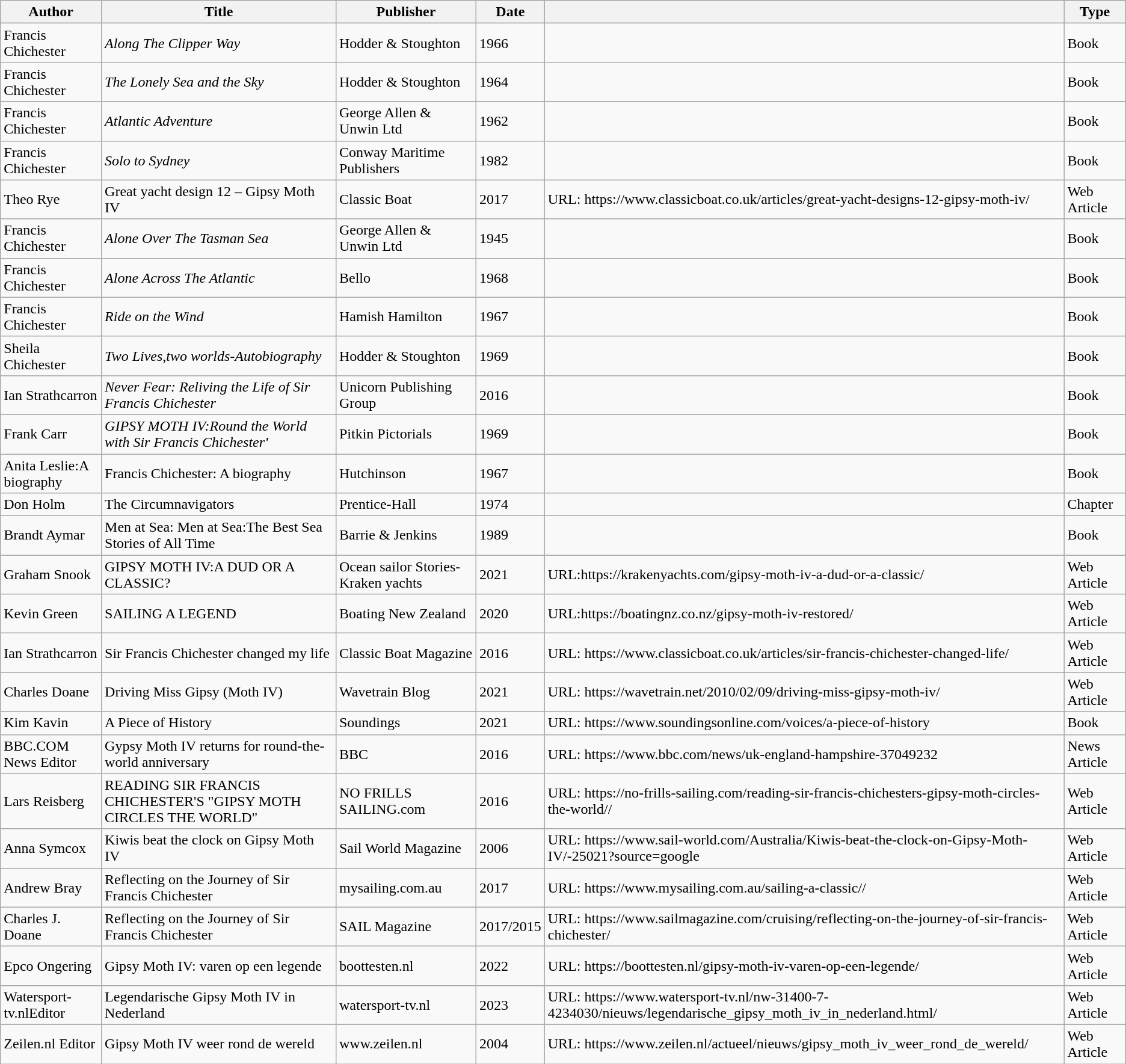<table class="wikitable sortable">
<tr>
<th>Author</th>
<th>Title</th>
<th>Publisher</th>
<th>Date</th>
<th></th>
<th>Type</th>
</tr>
<tr>
<td>Francis Chichester</td>
<td><em>Along The Clipper Way</em></td>
<td>Hodder & Stoughton</td>
<td>1966</td>
<td></td>
<td>Book</td>
</tr>
<tr>
<td>Francis Chichester</td>
<td><em>The Lonely Sea and the Sky</em></td>
<td>Hodder & Stoughton</td>
<td>1964</td>
<td></td>
<td>Book</td>
</tr>
<tr>
<td>Francis Chichester</td>
<td><em>Atlantic Adventure</em></td>
<td>George Allen & Unwin Ltd</td>
<td>1962</td>
<td></td>
<td>Book</td>
</tr>
<tr>
<td>Francis Chichester</td>
<td><em>Solo to Sydney</em></td>
<td>Conway Maritime Publishers</td>
<td>1982</td>
<td></td>
<td>Book</td>
</tr>
<tr>
<td>Theo Rye</td>
<td>Great yacht design 12 – Gipsy Moth IV</td>
<td>Classic Boat</td>
<td>2017</td>
<td>URL: https://www.classicboat.co.uk/articles/great-yacht-designs-12-gipsy-moth-iv/</td>
<td>Web Article</td>
</tr>
<tr>
<td>Francis Chichester</td>
<td><em>Alone Over The Tasman Sea</em></td>
<td>George Allen & Unwin Ltd</td>
<td>1945</td>
<td></td>
<td>Book</td>
</tr>
<tr>
<td>Francis Chichester</td>
<td><em>Alone Across The Atlantic</em></td>
<td>Bello</td>
<td>1968</td>
<td></td>
<td>Book</td>
</tr>
<tr>
<td>Francis Chichester</td>
<td><em>Ride on the Wind</em></td>
<td>Hamish Hamilton</td>
<td>1967</td>
<td></td>
<td>Book</td>
</tr>
<tr>
<td>Sheila Chichester</td>
<td><em>Two Lives,two worlds-Autobiography</em></td>
<td>Hodder & Stoughton</td>
<td>1969</td>
<td></td>
<td>Book</td>
</tr>
<tr>
<td>Ian Strathcarron</td>
<td><em>Never Fear: Reliving the Life of Sir Francis Chichester</em></td>
<td>Unicorn Publishing Group</td>
<td>2016</td>
<td></td>
<td>Book</td>
</tr>
<tr>
<td>Frank Carr</td>
<td><em>GIPSY MOTH IV:Round the World with Sir Francis Chichester<strong>'</td>
<td>Pitkin Pictorials</td>
<td>1969</td>
<td></td>
<td>Book</td>
</tr>
<tr>
<td>Anita Leslie:A biography</td>
<td></em>Francis Chichester: A biography<em></td>
<td>Hutchinson</td>
<td>1967</td>
<td></td>
<td>Book</td>
</tr>
<tr>
<td>Don Holm</td>
<td></em>The Circumnavigators<em></td>
<td>Prentice-Hall</td>
<td>1974</td>
<td></td>
<td>Chapter</td>
</tr>
<tr>
<td>Brandt Aymar</td>
<td></em>Men at Sea: Men at Sea:The Best Sea Stories of All Time<em></td>
<td>Barrie & Jenkins</td>
<td>1989</td>
<td></td>
<td>Book</td>
</tr>
<tr>
<td>Graham Snook</td>
<td>GIPSY MOTH IV:A DUD OR A CLASSIC?</td>
<td>Ocean sailor Stories-Kraken yachts</td>
<td>2021</td>
<td>URL:https://krakenyachts.com/gipsy-moth-iv-a-dud-or-a-classic/</td>
<td>Web Article</td>
</tr>
<tr>
<td>Kevin Green</td>
<td>SAILING A LEGEND</td>
<td>Boating New Zealand</td>
<td>2020</td>
<td>URL:https://boatingnz.co.nz/gipsy-moth-iv-restored/</td>
<td>Web Article</td>
</tr>
<tr>
<td>Ian Strathcarron</td>
<td>Sir Francis Chichester changed my life</td>
<td>Classic Boat Magazine</td>
<td>2016</td>
<td>URL: https://www.classicboat.co.uk/articles/sir-francis-chichester-changed-life/</td>
<td>Web Article</td>
</tr>
<tr>
<td>Charles Doane</td>
<td>Driving Miss Gipsy (Moth IV)</td>
<td>Wavetrain Blog</td>
<td>2021</td>
<td>URL: https://wavetrain.net/2010/02/09/driving-miss-gipsy-moth-iv/</td>
<td>Web Article</td>
</tr>
<tr>
<td>Kim Kavin</td>
<td></em>A Piece of History<em></td>
<td>Soundings</td>
<td>2021</td>
<td>URL: https://www.soundingsonline.com/voices/a-piece-of-history</td>
<td>Book</td>
</tr>
<tr>
<td>BBC.COM News Editor</td>
<td>Gypsy Moth IV returns for round-the-world anniversary</td>
<td>BBC</td>
<td>2016</td>
<td>URL: https://www.bbc.com/news/uk-england-hampshire-37049232</td>
<td>News Article</td>
</tr>
<tr>
<td>Lars Reisberg</td>
<td>READING SIR FRANCIS CHICHESTER'S "GIPSY MOTH CIRCLES THE WORLD"</td>
<td>NO FRILLS SAILING.com</td>
<td>2016</td>
<td>URL: https://no-frills-sailing.com/reading-sir-francis-chichesters-gipsy-moth-circles-the-world//</td>
<td>Web Article</td>
</tr>
<tr>
<td>Anna Symcox</td>
<td>Kiwis beat the clock on Gipsy Moth IV</td>
<td>Sail World Magazine</td>
<td>2006</td>
<td>URL: https://www.sail-world.com/Australia/Kiwis-beat-the-clock-on-Gipsy-Moth-IV/-25021?source=google</td>
<td>Web Article</td>
</tr>
<tr>
<td>Andrew Bray</td>
<td>Reflecting on the Journey of Sir Francis Chichester</td>
<td>mysailing.com.au</td>
<td>2017</td>
<td>URL: https://www.mysailing.com.au/sailing-a-classic//</td>
<td>Web Article</td>
</tr>
<tr>
<td>Charles J. Doane</td>
<td>Reflecting on the Journey of Sir Francis Chichester</td>
<td>SAIL Magazine</td>
<td>2017/2015</td>
<td>URL: https://www.sailmagazine.com/cruising/reflecting-on-the-journey-of-sir-francis-chichester/</td>
<td>Web Article</td>
</tr>
<tr>
<td>Epco Ongering</td>
<td>Gipsy Moth IV: varen op een legende</td>
<td>boottesten.nl</td>
<td>2022</td>
<td>URL: https://boottesten.nl/gipsy-moth-iv-varen-op-een-legende/</td>
<td>Web Article</td>
</tr>
<tr>
<td>Watersport-tv.nlEditor</td>
<td>Legendarische Gipsy Moth IV in Nederland</td>
<td>watersport-tv.nl</td>
<td>2023</td>
<td>URL: https://www.watersport-tv.nl/nw-31400-7-4234030/nieuws/legendarische_gipsy_moth_iv_in_nederland.html/</td>
<td>Web Article</td>
</tr>
<tr>
<td>Zeilen.nl Editor</td>
<td>Gipsy Moth IV weer rond de wereld</td>
<td>www.zeilen.nl</td>
<td>2004</td>
<td>URL: https://www.zeilen.nl/actueel/nieuws/gipsy_moth_iv_weer_rond_de_wereld/</td>
<td>Web Article</td>
</tr>
</table>
